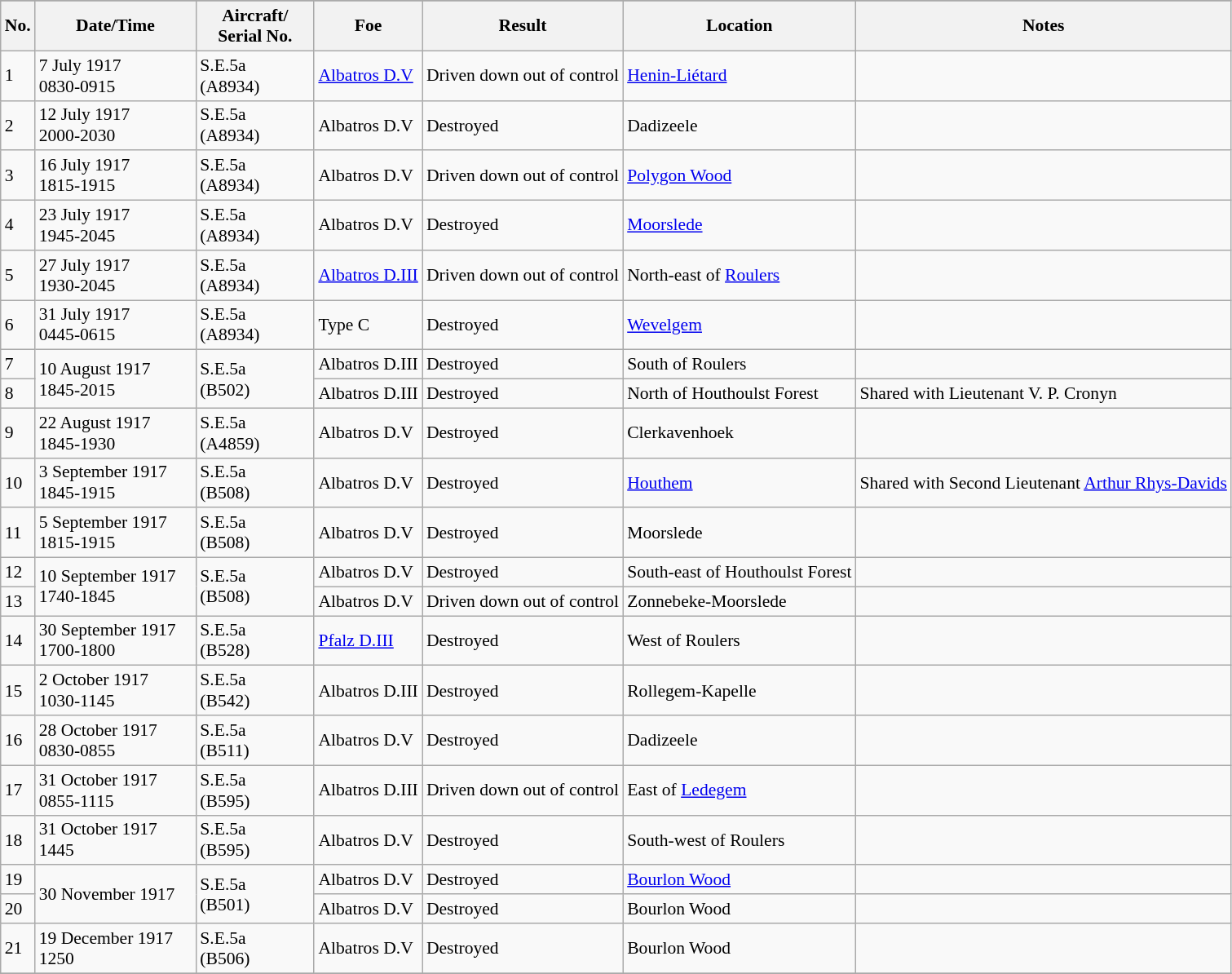<table class="wikitable" style="font-size:90%;">
<tr>
</tr>
<tr>
<th>No.</th>
<th width="125">Date/Time</th>
<th width="90">Aircraft/<br>Serial No.</th>
<th>Foe</th>
<th>Result</th>
<th>Location</th>
<th>Notes</th>
</tr>
<tr>
<td>1</td>
<td>7 July 1917<br> 0830-0915</td>
<td>S.E.5a<br>(A8934)</td>
<td><a href='#'>Albatros D.V</a></td>
<td>Driven down out of control</td>
<td><a href='#'>Henin-Liétard</a></td>
<td></td>
</tr>
<tr>
<td>2</td>
<td>12 July 1917<br>2000-2030</td>
<td>S.E.5a<br>(A8934)</td>
<td>Albatros D.V</td>
<td>Destroyed</td>
<td>Dadizeele</td>
<td></td>
</tr>
<tr>
<td>3</td>
<td>16 July 1917<br>1815-1915</td>
<td>S.E.5a<br>(A8934)</td>
<td>Albatros D.V</td>
<td>Driven down out of control</td>
<td><a href='#'>Polygon Wood</a></td>
<td></td>
</tr>
<tr>
<td>4</td>
<td>23 July 1917<br>1945-2045</td>
<td>S.E.5a<br>(A8934)</td>
<td>Albatros D.V</td>
<td>Destroyed</td>
<td><a href='#'>Moorslede</a></td>
<td></td>
</tr>
<tr>
<td>5</td>
<td>27 July 1917<br>1930-2045</td>
<td>S.E.5a<br>(A8934)</td>
<td><a href='#'>Albatros D.III</a></td>
<td>Driven down out of control</td>
<td>North-east of <a href='#'>Roulers</a></td>
<td></td>
</tr>
<tr>
<td>6</td>
<td>31 July 1917<br>0445-0615</td>
<td>S.E.5a<br>(A8934)</td>
<td>Type C</td>
<td>Destroyed</td>
<td><a href='#'>Wevelgem</a></td>
<td></td>
</tr>
<tr>
<td>7</td>
<td rowspan="2">10 August 1917<br>1845-2015</td>
<td rowspan="2">S.E.5a<br>(B502)</td>
<td>Albatros D.III</td>
<td>Destroyed</td>
<td>South of Roulers</td>
<td></td>
</tr>
<tr>
<td>8</td>
<td>Albatros D.III</td>
<td>Destroyed</td>
<td>North of Houthoulst Forest</td>
<td>Shared with Lieutenant V. P. Cronyn</td>
</tr>
<tr>
<td>9</td>
<td>22 August 1917<br>1845-1930</td>
<td>S.E.5a<br>(A4859)</td>
<td>Albatros D.V</td>
<td>Destroyed</td>
<td>Clerkavenhoek</td>
<td></td>
</tr>
<tr>
<td>10</td>
<td>3 September 1917<br>1845-1915</td>
<td>S.E.5a<br>(B508)</td>
<td>Albatros D.V</td>
<td>Destroyed</td>
<td><a href='#'>Houthem</a></td>
<td>Shared with Second Lieutenant <a href='#'>Arthur Rhys-Davids</a></td>
</tr>
<tr>
<td>11</td>
<td>5 September 1917<br>1815-1915</td>
<td>S.E.5a<br>(B508)</td>
<td>Albatros D.V</td>
<td>Destroyed</td>
<td>Moorslede</td>
<td></td>
</tr>
<tr>
<td>12</td>
<td rowspan="2">10 September 1917<br>1740-1845</td>
<td rowspan="2">S.E.5a<br>(B508)</td>
<td>Albatros D.V</td>
<td>Destroyed</td>
<td>South-east of Houthoulst Forest</td>
<td></td>
</tr>
<tr>
<td>13</td>
<td>Albatros D.V</td>
<td>Driven down out of control</td>
<td>Zonnebeke-Moorslede</td>
<td></td>
</tr>
<tr>
<td>14</td>
<td>30 September 1917<br>1700-1800</td>
<td>S.E.5a<br>(B528)</td>
<td><a href='#'>Pfalz D.III</a></td>
<td>Destroyed</td>
<td>West of Roulers</td>
<td></td>
</tr>
<tr>
<td>15</td>
<td>2 October 1917<br>1030-1145</td>
<td>S.E.5a<br>(B542)</td>
<td>Albatros D.III</td>
<td>Destroyed</td>
<td>Rollegem-Kapelle</td>
<td></td>
</tr>
<tr>
<td>16</td>
<td>28 October 1917<br>0830-0855</td>
<td>S.E.5a<br>(B511)</td>
<td>Albatros D.V</td>
<td>Destroyed</td>
<td>Dadizeele</td>
<td></td>
</tr>
<tr>
<td>17</td>
<td>31 October 1917<br>0855-1115</td>
<td>S.E.5a<br>(B595)</td>
<td>Albatros D.III</td>
<td>Driven down out of control</td>
<td>East of <a href='#'>Ledegem</a></td>
<td></td>
</tr>
<tr>
<td>18</td>
<td>31 October 1917<br>1445</td>
<td>S.E.5a<br>(B595)</td>
<td>Albatros D.V</td>
<td>Destroyed</td>
<td>South-west of Roulers</td>
<td></td>
</tr>
<tr>
<td>19</td>
<td rowspan="2">30 November 1917</td>
<td rowspan="2">S.E.5a<br>(B501)</td>
<td>Albatros D.V</td>
<td>Destroyed</td>
<td><a href='#'>Bourlon Wood</a></td>
<td></td>
</tr>
<tr>
<td>20</td>
<td>Albatros D.V</td>
<td>Destroyed</td>
<td>Bourlon Wood</td>
<td></td>
</tr>
<tr>
<td>21</td>
<td>19 December 1917<br>1250</td>
<td>S.E.5a<br>(B506)</td>
<td>Albatros D.V</td>
<td>Destroyed</td>
<td>Bourlon Wood</td>
<td></td>
</tr>
<tr>
</tr>
</table>
